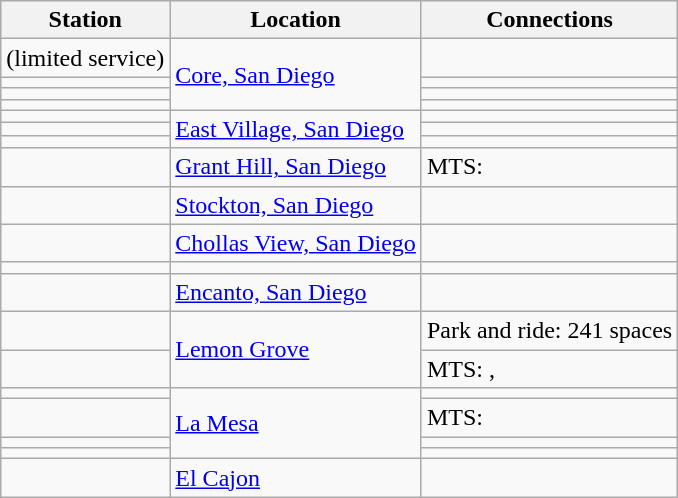<table class="wikitable sticky-header">
<tr>
<th>Station</th>
<th>Location</th>
<th>Connections</th>
</tr>
<tr>
<td> (limited service)</td>
<td rowspan="4"><a href='#'>Core, San Diego</a></td>
<td> </td>
</tr>
<tr>
<td></td>
<td></td>
</tr>
<tr>
<td></td>
<td> </td>
</tr>
<tr>
<td></td>
<td></td>
</tr>
<tr>
<td></td>
<td rowspan="3"><a href='#'>East Village, San Diego</a></td>
<td></td>
</tr>
<tr>
<td></td>
<td></td>
</tr>
<tr>
<td></td>
<td></td>
</tr>
<tr>
<td></td>
<td><a href='#'>Grant Hill, San Diego</a></td>
<td> MTS: </td>
</tr>
<tr>
<td></td>
<td><a href='#'>Stockton, San Diego</a></td>
<td></td>
</tr>
<tr>
<td></td>
<td><a href='#'>Chollas View, San Diego</a></td>
<td></td>
</tr>
<tr>
<td></td>
<td></td>
<td></td>
</tr>
<tr>
<td></td>
<td><a href='#'>Encanto, San Diego</a></td>
<td></td>
</tr>
<tr>
<td></td>
<td rowspan="2"><a href='#'>Lemon Grove</a></td>
<td> Park and ride: 241 spaces</td>
</tr>
<tr>
<td></td>
<td> MTS: , </td>
</tr>
<tr>
<td></td>
<td rowspan="4"><a href='#'>La Mesa</a></td>
<td></td>
</tr>
<tr>
<td></td>
<td> MTS: </td>
</tr>
<tr>
<td></td>
<td></td>
</tr>
<tr>
<td></td>
<td></td>
</tr>
<tr>
<td></td>
<td><a href='#'>El Cajon</a></td>
<td></td>
</tr>
</table>
